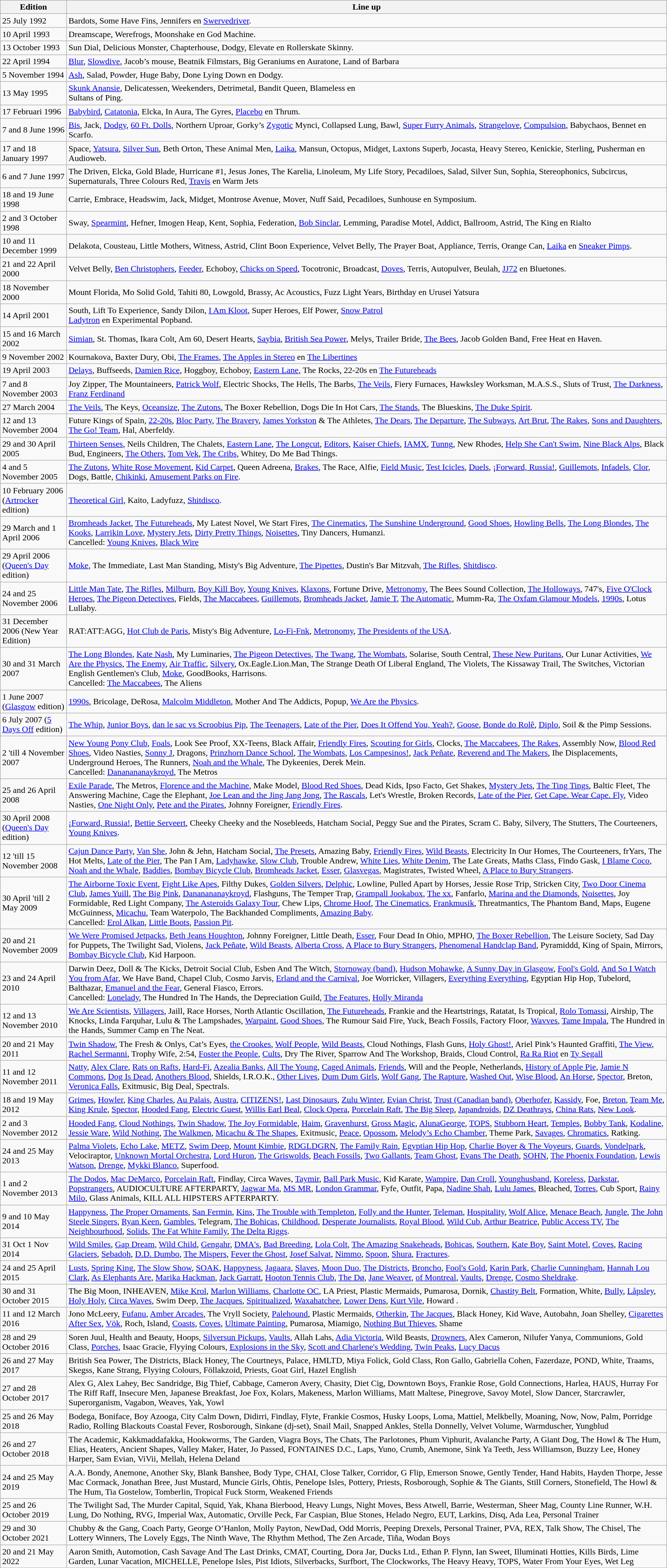<table class="wikitable">
<tr>
<th>Edition</th>
<th>Line up</th>
</tr>
<tr>
<td>25 July 1992</td>
<td>Bardots, Some Have Fins, Jennifers en <a href='#'>Swervedriver</a>.</td>
</tr>
<tr>
<td>10 April 1993</td>
<td>Dreamscape, Werefrogs, Moonshake en God Machine.</td>
</tr>
<tr>
<td>13 October 1993</td>
<td>Sun Dial,  Delicious Monster, Chapterhouse, Dodgy,  Elevate en Rollerskate Skinny.</td>
</tr>
<tr>
<td>22 April 1994</td>
<td><a href='#'>Blur</a>,  <a href='#'>Slowdive</a>, Jacob’s mouse, Beatnik Filmstars, Big Geraniums en Auratone, Land of Barbara</td>
</tr>
<tr>
<td>5 November 1994</td>
<td><a href='#'>Ash</a>, Salad, Powder, Huge Baby, Done Lying Down en Dodgy.</td>
</tr>
<tr>
<td>13 May 1995</td>
<td><a href='#'>Skunk Anansie</a>, Delicatessen, Weekenders, Detrimetal, Bandit Queen, Blameless en<br>Sultans of Ping.</td>
</tr>
<tr>
<td>17 Februari 1996</td>
<td><a href='#'>Babybird</a>, <a href='#'>Catatonia</a>, Elcka, In Aura, The Gyres, <a href='#'>Placebo</a> en Thrum.</td>
</tr>
<tr>
<td>7 and 8 June 1996</td>
<td><a href='#'>Bis</a>, Jack, <a href='#'>Dodgy</a>, <a href='#'>60 Ft. Dolls</a>, Northern Uproar, Gorky’s <a href='#'>Zygotic</a> Mynci,  Collapsed Lung, Bawl, <a href='#'>Super Furry Animals</a>, <a href='#'>Strangelove</a>, <a href='#'>Compulsion</a>, Babychaos, Bennet en Scarfo.</td>
</tr>
<tr>
<td>17 and 18 January 1997</td>
<td>Space, <a href='#'>Yatsura</a>, <a href='#'>Silver Sun</a>, Beth Orton, These Animal Men, <a href='#'>Laika</a>, Mansun, Octopus, Midget, Laxtons Superb, Jocasta, Heavy Stereo, Kenickie, Sterling, Pusherman en Audioweb.</td>
</tr>
<tr>
<td>6 and 7 June 1997</td>
<td>The Driven, Elcka, Gold Blade, Hurricane #1, Jesus Jones, The Karelia, Linoleum, My Life Story, Pecadiloes, Salad, Silver Sun, Sophia, Stereophonics, Subcircus, Supernaturals, Three Colours Red, <a href='#'>Travis</a> en Warm Jets</td>
</tr>
<tr>
<td>18 and 19 June 1998</td>
<td>Carrie, Embrace, Headswim, Jack, Midget, Montrose Avenue, Mover, Nuff Said, Pecadiloes, Sunhouse en Symposium.</td>
</tr>
<tr>
<td>2 and 3 October 1998</td>
<td>Sway, <a href='#'>Spearmint</a>, Hefner, Imogen Heap, Kent, Sophia, Federation, <a href='#'>Bob Sinclar</a>, Lemming, Paradise Motel, Addict, Ballroom, Astrid, The King en Rialto</td>
</tr>
<tr>
<td>10 and 11 December 1999</td>
<td>Delakota, Cousteau, Little Mothers, Witness, Astrid, Clint Boon Experience, Velvet Belly, The Prayer Boat, Appliance, Terris, Orange Can, <a href='#'>Laika</a> en <a href='#'>Sneaker Pimps</a>.</td>
</tr>
<tr>
<td>21 and 22 April 2000</td>
<td>Velvet Belly, <a href='#'>Ben Christophers</a>, <a href='#'>Feeder</a>, Echoboy, <a href='#'>Chicks on Speed</a>, Tocotronic, Broadcast, <a href='#'>Doves</a>, Terris, Autopulver, Beulah, <a href='#'>JJ72</a> en Bluetones.</td>
</tr>
<tr>
<td>18 November 2000</td>
<td>Mount Florida, Mo Solid Gold, Tahiti 80, Lowgold, Brassy, Ac Acoustics, Fuzz Light Years, Birthday en Urusei Yatsura</td>
</tr>
<tr>
<td>14 April 2001</td>
<td>South, Lift To Experience, Sandy Dilon, <a href='#'>I Am Kloot</a>, Super Heroes, Elf Power, <a href='#'>Snow Patrol</a><br><a href='#'>Ladytron</a> en Experimental Popband.</td>
</tr>
<tr>
<td>15 and 16 March 2002</td>
<td><a href='#'>Simian</a>, St. Thomas, Ikara Colt, Am 60, Desert Hearts, <a href='#'>Saybia</a>, <a href='#'>British Sea Power</a>, Melys, Trailer Bride, <a href='#'>The Bees</a>, Jacob Golden Band, Free Heat en Haven.</td>
</tr>
<tr>
<td>9 November 2002</td>
<td>Kournakova, Baxter Dury, Obi, <a href='#'>The Frames</a>, <a href='#'>The Apples in Stereo</a> en <a href='#'>The Libertines</a></td>
</tr>
<tr>
<td>19 April 2003</td>
<td><a href='#'>Delays</a>, Buffseeds, <a href='#'>Damien Rice</a>, Hoggboy, Echoboy, <a href='#'>Eastern Lane</a>, The Rocks, 22-20s en <a href='#'>The Futureheads</a></td>
</tr>
<tr>
<td>7 and 8 November 2003</td>
<td>Joy Zipper, The Mountaineers, <a href='#'>Patrick Wolf</a>, Electric Shocks, The Hells, The Barbs, <a href='#'>The Veils</a>, Fiery Furnaces, Hawksley Worksman, M.A.S.S., Sluts of Trust, <a href='#'>The Darkness</a>, <a href='#'>Franz Ferdinand</a></td>
</tr>
<tr>
<td>27 March 2004</td>
<td><a href='#'>The Veils</a>, The Keys, <a href='#'>Oceansize</a>, <a href='#'>The Zutons</a>, The Boxer Rebellion, Dogs Die In Hot Cars, <a href='#'>The Stands</a>, The Blueskins, <a href='#'>The Duke Spirit</a>.</td>
</tr>
<tr>
<td>12 and 13 November 2004</td>
<td>Future Kings of Spain, <a href='#'>22-20s</a>, <a href='#'>Bloc Party</a>, <a href='#'>The Bravery</a>, <a href='#'>James Yorkston</a> & The Athletes, <a href='#'>The Dears</a>, <a href='#'>The Departure</a>, <a href='#'>The Subways</a>, <a href='#'>Art Brut</a>, <a href='#'>The Rakes</a>, <a href='#'>Sons and Daughters</a>, <a href='#'>The Go! Team</a>, Hal, Aberfeldy.</td>
</tr>
<tr>
<td>29 and 30 April 2005</td>
<td><a href='#'>Thirteen Senses</a>, Neils Children, The Chalets, <a href='#'>Eastern Lane</a>, <a href='#'>The Longcut</a>, <a href='#'>Editors</a>, <a href='#'>Kaiser Chiefs</a>, <a href='#'>IAMX</a>, <a href='#'>Tunng</a>, New Rhodes, <a href='#'>Help She Can't Swim</a>, <a href='#'>Nine Black Alps</a>, Black Bud, Engineers, <a href='#'>The Others</a>, <a href='#'>Tom Vek</a>, <a href='#'>The Cribs</a>, Whitey, Do Me Bad Things.</td>
</tr>
<tr>
<td>4 and 5 November 2005</td>
<td><a href='#'>The Zutons</a>, <a href='#'>White Rose Movement</a>, <a href='#'>Kid Carpet</a>, Queen Adreena, <a href='#'>Brakes</a>, The Race, Alfie, <a href='#'>Field Music</a>, <a href='#'>Test Icicles</a>, <a href='#'>Duels</a>, <a href='#'>¡Forward, Russia!</a>, <a href='#'>Guillemots</a>, <a href='#'>Infadels</a>, <a href='#'>Clor</a>, Dogs, Battle, <a href='#'>Chikinki</a>, <a href='#'>Amusement Parks on Fire</a>.</td>
</tr>
<tr>
<td>10 February 2006 (<a href='#'>Artrocker</a> edition)</td>
<td><a href='#'>Theoretical Girl</a>, Kaito, Ladyfuzz, <a href='#'>Shitdisco</a>.</td>
</tr>
<tr>
<td>29 March and 1 April 2006</td>
<td><a href='#'>Bromheads Jacket</a>, <a href='#'>The Futureheads</a>, My Latest Novel, We Start Fires, <a href='#'>The Cinematics</a>, <a href='#'>The Sunshine Underground</a>, <a href='#'>Good Shoes</a>, <a href='#'>Howling Bells</a>, <a href='#'>The Long Blondes</a>, <a href='#'>The Kooks</a>, <a href='#'>Larrikin Love</a>, <a href='#'>Mystery Jets</a>, <a href='#'>Dirty Pretty Things</a>, <a href='#'>Noisettes</a>, Tiny Dancers, Humanzi.<br>Cancelled: <a href='#'>Young Knives</a>, <a href='#'>Black Wire</a></td>
</tr>
<tr>
<td>29 April 2006 (<a href='#'>Queen's Day</a> edition)</td>
<td><a href='#'>Moke</a>, The Immediate, Last Man Standing, Misty's Big Adventure, <a href='#'>The Pipettes</a>, Dustin's Bar Mitzvah, <a href='#'>The Rifles</a>, <a href='#'>Shitdisco</a>.</td>
</tr>
<tr>
<td>24 and 25 November 2006</td>
<td><a href='#'>Little Man Tate</a>, <a href='#'>The Rifles</a>, <a href='#'>Milburn</a>, <a href='#'>Boy Kill Boy</a>, <a href='#'>Young Knives</a>, <a href='#'>Klaxons</a>, Fortune Drive, <a href='#'>Metronomy</a>, The Bees Sound Collection, <a href='#'>The Holloways</a>, 747's, <a href='#'>Five O'Clock Heroes</a>, <a href='#'>The Pigeon Detectives</a>, Fields, <a href='#'>The Maccabees</a>, <a href='#'>Guillemots</a>, <a href='#'>Bromheads Jacket</a>, <a href='#'>Jamie T</a>, <a href='#'>The Automatic</a>, Mumm-Ra, <a href='#'>The Oxfam Glamour Models</a>, <a href='#'>1990s</a>, Lotus Lullaby.</td>
</tr>
<tr>
<td>31 December 2006 (New Year Edition)</td>
<td>RAT:ATT:AGG, <a href='#'>Hot Club de Paris</a>, Misty's Big Adventure, <a href='#'>Lo-Fi-Fnk</a>, <a href='#'>Metronomy</a>, <a href='#'>The Presidents of the USA</a>.</td>
</tr>
<tr>
<td>30 and 31 March 2007</td>
<td><a href='#'>The Long Blondes</a>, <a href='#'>Kate Nash</a>, My Luminaries, <a href='#'>The Pigeon Detectives</a>, <a href='#'>The Twang</a>, <a href='#'>The Wombats</a>, Solarise, South Central, <a href='#'>These New Puritans</a>, Our Lunar Activities, <a href='#'>We Are the Physics</a>, <a href='#'>The Enemy</a>, <a href='#'>Air Traffic</a>, <a href='#'>Silvery</a>, Ox.Eagle.Lion.Man, The Strange Death Of Liberal England, The Violets, The Kissaway Trail, The Switches, Victorian English Gentlemen's Club, <a href='#'>Moke</a>, GoodBooks, Harrisons.<br>Cancelled: <a href='#'>The Maccabees</a>, The Aliens</td>
</tr>
<tr>
<td>1 June 2007 (<a href='#'>Glasgow</a> edition)</td>
<td><a href='#'>1990s</a>, Bricolage, DeRosa, <a href='#'>Malcolm Middleton</a>, Mother And The Addicts, Popup, <a href='#'>We Are the Physics</a>.</td>
</tr>
<tr>
<td>6 July 2007 (<a href='#'>5 Days Off</a> edition)</td>
<td><a href='#'>The Whip</a>, <a href='#'>Junior Boys</a>, <a href='#'>dan le sac vs Scroobius Pip</a>, <a href='#'>The Teenagers</a>, <a href='#'>Late of the Pier</a>, <a href='#'>Does It Offend You, Yeah?</a>, <a href='#'>Goose</a>, <a href='#'>Bonde do Rolê</a>, <a href='#'>Diplo</a>, Soil & the Pimp Sessions.</td>
</tr>
<tr>
<td>2 'till 4 November 2007</td>
<td><a href='#'>New Young Pony Club</a>, <a href='#'>Foals</a>, Look See Proof, XX-Teens, Black Affair, <a href='#'>Friendly Fires</a>, <a href='#'>Scouting for Girls</a>, Clocks, <a href='#'>The Maccabees</a>, <a href='#'>The Rakes</a>, Assembly Now, <a href='#'>Blood Red Shoes</a>, Video Nasties, <a href='#'>Sonny J</a>, Dragons, <a href='#'>Prinzhorn Dance School</a>, <a href='#'>The Wombats</a>, <a href='#'>Los Campesinos!</a>, <a href='#'>Jack Peñate</a>, <a href='#'>Reverend and The Makers</a>, Ihe Displacements, Underground Heroes, The Runners, <a href='#'>Noah and the Whale</a>, The Dykeenies, Derek Mein.<br>Cancelled: <a href='#'>Dananananaykroyd</a>, The Metros</td>
</tr>
<tr>
<td>25 and 26 April 2008</td>
<td><a href='#'>Exile Parade</a>, The Metros, <a href='#'>Florence and the Machine</a>, Make Model, <a href='#'>Blood Red Shoes</a>, Dead Kids, Ipso Facto, Get Shakes, <a href='#'>Mystery Jets</a>, <a href='#'>The Ting Tings</a>, Baltic Fleet, The Answering Machine, Cage the Elephant, <a href='#'>Joe Lean and the Jing Jang Jong</a>, <a href='#'>The Rascals</a>, Let's Wrestle, Broken Records, <a href='#'>Late of the Pier</a>, <a href='#'>Get Cape. Wear Cape. Fly</a>, Video Nasties, <a href='#'>One Night Only</a>, <a href='#'>Pete and the Pirates</a>, Johnny Foreigner, <a href='#'>Friendly Fires</a>.</td>
</tr>
<tr>
<td>30 April 2008 (<a href='#'>Queen's Day</a> edition)</td>
<td><a href='#'>¡Forward, Russia!</a>, <a href='#'>Bettie Serveert</a>, Cheeky Cheeky and the Nosebleeds, Hatcham Social, Peggy Sue and the Pirates, Scram C. Baby, Silvery, The Stutters, The Courteeners, <a href='#'>Young Knives</a>.</td>
</tr>
<tr>
<td>12 'till 15 November 2008</td>
<td><a href='#'>Cajun Dance Party</a>, <a href='#'>Van She</a>, John & Jehn, Hatcham Social, <a href='#'>The Presets</a>, Amazing Baby, <a href='#'>Friendly Fires</a>, <a href='#'>Wild Beasts</a>, Electricity In Our Homes, The Courteeners, frYars, The Hot Melts, <a href='#'>Late of the Pier</a>, The Pan I Am, <a href='#'>Ladyhawke</a>, <a href='#'>Slow Club</a>, Trouble Andrew, <a href='#'>White Lies</a>, <a href='#'>White Denim</a>, The Late Greats, Maths Class, Findo Gask, <a href='#'>I Blame Coco</a>, <a href='#'>Noah and the Whale</a>, <a href='#'>Baddies</a>, <a href='#'>Bombay Bicycle Club</a>, <a href='#'>Bromheads Jacket</a>, <a href='#'>Esser</a>, <a href='#'>Glasvegas</a>, Magistrates, Twisted Wheel, <a href='#'>A Place to Bury Strangers</a>.</td>
</tr>
<tr>
<td>30 April 'till 2 May 2009</td>
<td><a href='#'>The Airborne Toxic Event</a>, <a href='#'>Fight Like Apes</a>, Filthy Dukes, <a href='#'>Golden Silvers</a>, <a href='#'>Delphic</a>, Lowline, Pulled Apart by Horses, Jessie Rose Trip, Stricken City, <a href='#'>Two Door Cinema Club</a>, <a href='#'>James Yuill</a>, <a href='#'>The Big Pink</a>, <a href='#'>Dananananaykroyd</a>, Flashguns, The Temper Trap, <a href='#'>Grampall Jookabox</a>, <a href='#'>The xx</a>, Fanfarlo, <a href='#'>Marina and the Diamonds</a>, <a href='#'>Noisettes</a>, Joy Formidable, Red Light Company, <a href='#'>The Asteroids Galaxy Tour</a>, Chew Lips, <a href='#'>Chrome Hoof</a>, <a href='#'>The Cinematics</a>, <a href='#'>Frankmusik</a>, Threatmantics, The Phantom Band, Maps, Eugene McGuinness, <a href='#'>Micachu</a>, Team Waterpolo, The Backhanded Compliments, <a href='#'>Amazing Baby</a>.<br>Cancelled: <a href='#'>Erol Alkan</a>, <a href='#'>Little Boots</a>, <a href='#'>Passion Pit</a>.</td>
</tr>
<tr>
<td>20 and 21 November 2009</td>
<td><a href='#'>We Were Promised Jetpacks</a>, <a href='#'>Beth Jeans Houghton</a>, Johnny Foreigner, Little Death, <a href='#'>Esser</a>, Four Dead In Ohio, MPHO, <a href='#'>The Boxer Rebellion</a>, The Leisure Society, Sad Day for Puppets, The Twilight Sad, Violens, <a href='#'>Jack Peñate</a>, <a href='#'>Wild Beasts</a>, <a href='#'>Alberta Cross</a>, <a href='#'>A Place to Bury Strangers</a>, <a href='#'>Phenomenal Handclap Band</a>, Pyramiddd, King of Spain, Mirrors, <a href='#'>Bombay Bicycle Club</a>, Kid Harpoon.</td>
</tr>
<tr>
<td>23 and 24 April 2010</td>
<td>Darwin Deez, Doll & The Kicks, Detroit Social Club, Esben And The Witch, <a href='#'>Stornoway (band)</a>, <a href='#'>Hudson Mohawke</a>, <a href='#'>A Sunny Day in Glasgow</a>, <a href='#'>Fool's Gold</a>, <a href='#'>And So I Watch You from Afar</a>, We Have Band, Chapel Club, Cosmo Jarvis, <a href='#'>Erland and the Carnival</a>, Joe Worricker, Villagers, <a href='#'>Everything Everything</a>, Egyptian Hip Hop, Tubelord, Balthazar, <a href='#'>Emanuel and the Fear</a>, General Fiasco, Errors.<br>Cancelled: <a href='#'>Lonelady</a>, The Hundred In The Hands, the Depreciation Guild, <a href='#'>The Features</a>, <a href='#'>Holly Miranda</a></td>
</tr>
<tr>
<td>12 and 13 November 2010</td>
<td><a href='#'>We Are Scientists</a>, <a href='#'>Villagers</a>, Jaill, Race Horses, North Atlantic Oscillation, <a href='#'>The Futureheads</a>, Frankie and the Heartstrings, Ratatat, Is Tropical, <a href='#'>Rolo Tomassi</a>, Airship, The Knocks, Linda Farquhar, Lulu & The Lampshades, <a href='#'>Warpaint</a>, <a href='#'>Good Shoes</a>, The Rumour Said Fire, Yuck, Beach Fossils, Factory Floor, <a href='#'>Wavves</a>, <a href='#'>Tame Impala</a>, The Hundred in the Hands, Summer Camp en The Neat.</td>
</tr>
<tr>
<td>20 and 21 May 2011</td>
<td><a href='#'>Twin Shadow</a>, The Fresh & Onlys, Cat’s Eyes, <a href='#'>the Crookes</a>, <a href='#'>Wolf People</a>, <a href='#'>Wild Beasts</a>, Cloud Nothings, Flash Guns, <a href='#'>Holy Ghost!</a>, Ariel Pink’s Haunted Graffiti, <a href='#'>The View</a>, <a href='#'>Rachel Sermanni</a>, Trophy Wife, 2:54, <a href='#'>Foster the People</a>, <a href='#'>Cults</a>, Dry The River, Sparrow And The Workshop, Braids, Cloud Control, <a href='#'>Ra Ra Riot</a> en <a href='#'>Ty Segall</a></td>
</tr>
<tr>
<td>11 and 12 November 2011</td>
<td><a href='#'>Natty</a>, <a href='#'>Alex Clare</a>, <a href='#'>Rats on Rafts</a>, <a href='#'>Hard-Fi</a>, <a href='#'>Azealia Banks</a>, <a href='#'>All The Young</a>, <a href='#'>Caged Animals</a>, <a href='#'>Friends</a>, Will and the People, Netherlands, <a href='#'>History of Apple Pie</a>, <a href='#'>Jamie N Commons</a>, <a href='#'>Dog Is Dead</a>, <a href='#'>Anothers Blood</a>, Shields, I.R.O.K., <a href='#'>Other Lives</a>, <a href='#'>Dum Dum Girls</a>, <a href='#'>Wolf Gang</a>, <a href='#'>The Rapture</a>, <a href='#'>Washed Out</a>, <a href='#'>Wise Blood</a>, <a href='#'>An Horse</a>, <a href='#'>Spector</a>, Breton, <a href='#'>Veronica Falls</a>, Exitmusic, Big Deal, Spectrals.</td>
</tr>
<tr>
<td>18 and 19 May 2012</td>
<td><a href='#'>Grimes</a>, <a href='#'>Howler</a>, <a href='#'>King Charles</a>, <a href='#'>Au Palais</a>, <a href='#'>Austra</a>, <a href='#'>CITIZENS!</a>, <a href='#'>Last Dinosaurs</a>, <a href='#'>Zulu Winter</a>, <a href='#'>Evian Christ</a>, <a href='#'>Trust (Canadian band)</a>, <a href='#'>Oberhofer</a>, <a href='#'>Kassidy</a>, Foe, <a href='#'>Breton</a>, <a href='#'>Team Me</a>, <a href='#'>King Krule</a>, <a href='#'>Spector</a>, <a href='#'>Hooded Fang</a>, <a href='#'>Electric Guest</a>, <a href='#'>Willis Earl Beal</a>, <a href='#'>Clock Opera</a>, <a href='#'>Porcelain Raft</a>, <a href='#'>The Big Sleep</a>, <a href='#'>Japandroids</a>, <a href='#'>DZ Deathrays</a>, <a href='#'>China Rats</a>, <a href='#'>New Look</a>.</td>
</tr>
<tr>
<td>2 and 3 November 2012</td>
<td><a href='#'>Hooded Fang</a>, <a href='#'>Cloud Nothings</a>, <a href='#'>Twin Shadow</a>, <a href='#'>The Joy Formidable</a>, <a href='#'>Haim</a>, <a href='#'>Gravenhurst</a>, <a href='#'>Gross Magic</a>, <a href='#'>AlunaGeorge</a>, <a href='#'>TOPS</a>, <a href='#'>Stubborn Heart</a>, <a href='#'>Temples</a>, <a href='#'>Bobby Tank</a>, <a href='#'>Kodaline</a>, <a href='#'>Jessie Ware</a>, <a href='#'>Wild Nothing</a>, <a href='#'>The Walkmen</a>, <a href='#'>Micachu & The Shapes</a>, Exitmusic, <a href='#'>Peace</a>, <a href='#'>Opossom</a>, <a href='#'>Melody’s Echo Chamber</a>, Theme Park, <a href='#'>Savages</a>, <a href='#'>Chromatics</a>, Ratking.</td>
</tr>
<tr>
<td>24 and 25 May 2013</td>
<td><a href='#'>Palma Violets</a>, <a href='#'>Echo Lake</a>, <a href='#'>METZ</a>, <a href='#'>Swim Deep</a>, <a href='#'>Mount Kimbie</a>, <a href='#'>RDGLDGRN</a>, <a href='#'>The Family Rain</a>, <a href='#'>Egyptian Hip Hop</a>, <a href='#'>Charlie Boyer & The Voyeurs</a>, <a href='#'>Guards</a>, <a href='#'>Vondelpark</a>, Velociraptor, <a href='#'>Unknown Mortal Orchestra</a>, <a href='#'>Lord Huron</a>, <a href='#'>The Griswolds</a>, <a href='#'>Beach Fossils</a>, <a href='#'>Two Gallants</a>, <a href='#'>Team Ghost</a>, <a href='#'>Evans The Death</a>, <a href='#'>SOHN</a>, <a href='#'>The Phoenix Foundation</a>, <a href='#'>Lewis Watson</a>, <a href='#'>Drenge</a>, <a href='#'>Mykki Blanco</a>, Superfood.</td>
</tr>
<tr>
<td>1 and 2 November 2013</td>
<td><a href='#'>The Dodos</a>, <a href='#'>Mac DeMarco</a>, <a href='#'>Porcelain Raft</a>, Findlay, Circa Waves, <a href='#'>Taymir</a>, <a href='#'>Ball Park Music</a>, Kid Karate, <a href='#'>Wampire</a>, <a href='#'>Dan Croll</a>, <a href='#'>Younghusband</a>, <a href='#'>Koreless</a>, <a href='#'>Darkstar</a>, <a href='#'>Popstrangers</a>, AUDIOCULTURE AFTERPARTY, <a href='#'>Jagwar Ma</a>, <a href='#'>MS MR</a>, <a href='#'>London Grammar</a>, Fyfe, Outfit, Papa, <a href='#'>Nadine Shah</a>, <a href='#'>Lulu James</a>, Bleached, <a href='#'>Torres</a>, Cub Sport, <a href='#'>Rainy Milo</a>, Glass Animals, KILL ALL HIPSTERS AFTERPARTY.</td>
</tr>
<tr>
<td>9 and 10 May 2014</td>
<td><a href='#'>Happyness</a>, <a href='#'>The Proper Ornaments</a>, <a href='#'>San Fermin</a>, <a href='#'>Kins</a>, <a href='#'>The Trouble with Templeton</a>, <a href='#'>Folly and the Hunter</a>, <a href='#'>Teleman</a>, <a href='#'>Hospitality</a>, <a href='#'>Wolf Alice</a>, <a href='#'>Menace Beach</a>, <a href='#'>Jungle</a>, <a href='#'>The John Steele Singers</a>, <a href='#'>Ryan Keen</a>, <a href='#'>Gambles</a>, Telegram, <a href='#'>The Bohicas</a>, <a href='#'>Childhood</a>, <a href='#'>Desperate Journalists</a>, <a href='#'>Royal Blood</a>, <a href='#'>Wild Cub</a>, <a href='#'>Arthur Beatrice</a>, <a href='#'>Public Access TV</a>, <a href='#'>The Neighbourhood</a>, <a href='#'>Solids</a>, <a href='#'>The Fat White Family</a>, <a href='#'>The Delta Riggs</a>.</td>
</tr>
<tr>
<td>31 Oct 1 Nov 2014</td>
<td><a href='#'>Wild Smiles</a>, <a href='#'>Gap Dream</a>, <a href='#'>Wild Child</a>, <a href='#'>Gengahr</a>, <a href='#'>DMA's</a>, <a href='#'>Bad Breeding</a>, <a href='#'>Lola Colt</a>, <a href='#'>The Amazing Snakeheads</a>, <a href='#'>Bohicas</a>, <a href='#'>Southern</a>, <a href='#'>Kate Boy</a>, <a href='#'>Saint Motel</a>, <a href='#'>Coves</a>, <a href='#'>Racing Glaciers</a>, <a href='#'>Sebadoh</a>, <a href='#'>D.D. Dumbo</a>, <a href='#'>The Mispers</a>, <a href='#'>Fever the Ghost</a>, <a href='#'>Josef Salvat</a>, <a href='#'>Nimmo</a>, <a href='#'>Spoon</a>, <a href='#'>Shura</a>, <a href='#'>Fractures</a>.</td>
</tr>
<tr>
<td>24 and 25 April 2015</td>
<td><a href='#'>Lusts</a>, <a href='#'>Spring King</a>, <a href='#'>The Slow Show</a>, <a href='#'>SOAK</a>, <a href='#'>Happyness</a>, <a href='#'>Jagaara</a>, <a href='#'>Slaves</a>, <a href='#'>Moon Duo</a>, <a href='#'>The Districts</a>, <a href='#'>Broncho</a>, <a href='#'>Fool's Gold</a>, <a href='#'>Karin Park</a>, <a href='#'>Charlie Cunningham</a>, <a href='#'>Hannah Lou Clark</a>, <a href='#'>As Elephants Are</a>, <a href='#'>Marika Hackman</a>, <a href='#'>Jack Garratt</a>, <a href='#'>Hooton Tennis Club</a>, <a href='#'>The Dø</a>, <a href='#'>Jane Weaver</a>, <a href='#'>of Montreal</a>, <a href='#'>Vaults</a>, <a href='#'>Drenge</a>, <a href='#'>Cosmo Sheldrake</a>.</td>
</tr>
<tr>
<td>30 and 31 October 2015</td>
<td>The Big Moon, INHEAVEN, <a href='#'>Mike Krol</a>, <a href='#'>Marlon Williams</a>, <a href='#'>Charlotte OC</a>, LA Priest, Plastic Mermaids, Pumarosa, Dornik, <a href='#'>Chastity Belt</a>, Formation, White, <a href='#'>Bully</a>, <a href='#'>Låpsley</a>, <a href='#'>Holy Holy</a>, <a href='#'>Circa Waves</a>, Swim Deep, <a href='#'>The Jacques</a>, <a href='#'>Spiritualized</a>, <a href='#'>Waxahatchee</a>, <a href='#'>Lower Dens</a>, <a href='#'>Kurt Vile</a>, Howard .</td>
</tr>
<tr>
<td>11 and 12 March 2016</td>
<td>Jono McLeery, <a href='#'>Fufanu</a>, <a href='#'>Amber Arcades</a>, The Vryll Society, <a href='#'>Palehound</a>, Plastic Mermaids, <a href='#'>Otherkin</a>, <a href='#'>The Jacques</a>, Black Honey, Kid Wave, Autobahn, Joan Shelley, <a href='#'>Cigarettes After Sex</a>, <a href='#'>Vök</a>, Roch, Island, <a href='#'>Coasts</a>, <a href='#'>Coves</a>, <a href='#'>Ultimate Painting</a>, Pumarosa, Miamigo, <a href='#'>Nothing But Thieves</a>, Shame</td>
</tr>
<tr>
<td>28 and 29 October 2016</td>
<td>Soren Juul, Health and Beauty, Hoops, <a href='#'>Silversun Pickups</a>, <a href='#'>Vaults</a>, Allah Lahs, <a href='#'>Adia Victoria</a>, Wild Beasts, <a href='#'>Drowners</a>, Alex Cameron, Nilufer Yanya, Communions, Gold Class, <a href='#'>Porches</a>, Isaac Gracie, Flyying Colours, <a href='#'>Explosions in the Sky</a>, <a href='#'>Scott and Charlene's Wedding</a>, <a href='#'>Twin Peaks</a>, <a href='#'>Lucy Dacus</a></td>
</tr>
<tr>
<td>26 and 27 May 2017</td>
<td>British Sea Power, The Districts, Black Honey, The Courtneys, Palace, HMLTD, Miya Folick, Gold Class, Ron Gallo, Gabriella Cohen, Fazerdaze, POND, White, Traams, Skegss, Kane Strang, Flyying Colours, Föllakzoid, Priests, Goat Girl, Hazel English</td>
</tr>
<tr>
<td>27 and 28 October 2017</td>
<td>Alex G, Alex Lahey, Bec Sandridge, Big Thief, Cabbage, Cameron Avery, Chasity, Diet Cig, Downtown Boys, Frankie Rose, Gold Connections, Harlea, HAUS, Hurray For The Riff Raff, Insecure Men, Japanese Breakfast, Joe Fox, Kolars, Makeness, Marlon Williams, Matt Maltese, Pinegrove, Savoy Motel, Slow Dancer, Starcrawler, Superorganism, Vagabon, Weaves, Yak, Yowl</td>
</tr>
<tr>
<td>25 and 26 May 2018</td>
<td>Bodega, Boniface, Boy Azooga, City Calm Down, Didirri, Findlay, Flyte, Frankie Cosmos, Husky Loops, Loma, Mattiel, Melkbelly, Moaning, Now, Now, Palm, Porridge Radio, Rolling Blackouts Coastal Fever, Rosborough, Sinkane (dj-set), Snail Mail, Snapped Ankles, Stella Donnelly, Velvet Volume, Warmduscher, Yungblud</td>
</tr>
<tr>
<td>26 and 27 October 2018</td>
<td>The Academic, Kakkmaddafakka, Hookworms, The Garden, Viagra Boys, The Chats, The Parlotones, Phum Viphurit, Avalanche Party, A Giant Dog, The Howl & The Hum, Elias, Heaters, Ancient Shapes, Valley Maker, Hater, Jo Passed, FONTAINES D.C., Laps, Yuno, Crumb, Anemone, Sink Ya Teeth, Jess Williamson, Buzzy Lee, Honey Harper, Sam Evian, ViVii, Mellah, Helena Deland</td>
</tr>
<tr>
<td>24 and 25 May 2019</td>
<td>A.A. Bondy, Anemone, Another Sky, Blank Banshee, Body Type, CHAI, Close Talker, Corridor, G Flip, Emerson Snowe, Gently Tender, Hand Habits, Hayden Thorpe, Jesse Mac Cormack, Jonathan Bree, Just Mustard, Muncie Girls, Ohtis, Penelope Isles, Pottery, Priests, Rosborough, Sophie & The Giants, Still Corners, Stonefield, The Howl & The Hum, Tia Gostelow, Tomberlin, Tropical Fuck Storm, Weakened Friends</td>
</tr>
<tr>
<td>25 and 26 October 2019</td>
<td>The Twilight Sad, The Murder Capital, Squid, Yak, Khana Bierbood, Heavy Lungs, Night Moves, Bess Atwell, Barrie, Westerman, Sheer Mag, County Line Runner, W.H. Lung, Do Nothing, RVG, Imperial Wax, Automatic, Orville Peck, Far Caspian, Blue Stones, Helado Negro, EUT, Larkins, Disq, Ada Lea, Personal Trainer</td>
</tr>
<tr>
<td>29 and 30 October 2021</td>
<td>Chubby & the Gang, Coach Party, George O’Hanlon, Molly Payton, NewDad, Odd Morris, Peeping Drexels, Personal Trainer, PVA, REX, Talk Show, The Chisel, The Lottery Winners, The Lovely Eggs, The Ninth Wave, The Rhythm Method, The Zen Arcade, Tiña, Wodan Boys</td>
</tr>
<tr>
<td>20 and 21 May 2022</td>
<td>Aaron Smith, Automotion, Cash Savage And The Last Drinks, CMAT, Courting, Dora Jar, Ducks Ltd., Ethan P. Flynn, Ian Sweet, Illuminati Hotties, Kills Birds, Lime Garden, Lunar Vacation, MICHELLE, Penelope Isles, Pist Idiots, Silverbacks, Surfbort, The Clockworks, The Heavy Heavy, TOPS, Water From Your Eyes, Wet Leg</td>
</tr>
</table>
